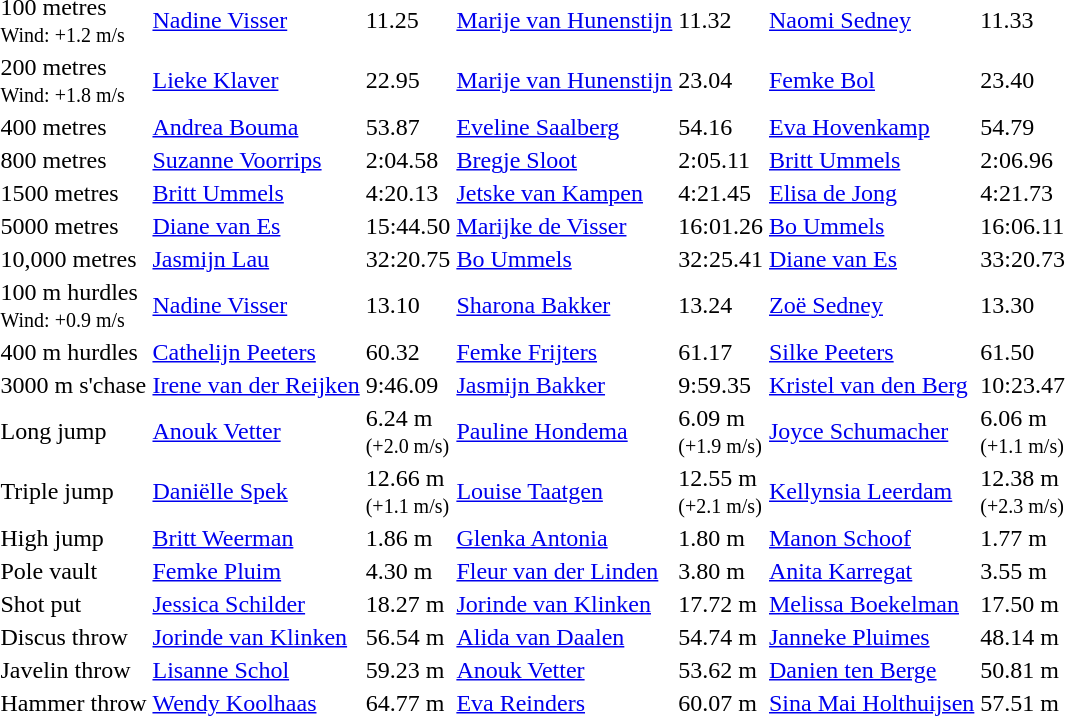<table>
<tr>
<td>100 metres<br><small>Wind: +1.2 m/s</small></td>
<td><a href='#'>Nadine Visser</a></td>
<td>11.25</td>
<td><a href='#'>Marije van Hunenstijn</a></td>
<td>11.32</td>
<td><a href='#'>Naomi Sedney</a></td>
<td>11.33</td>
</tr>
<tr>
<td>200 metres<br><small>Wind: +1.8 m/s</small></td>
<td><a href='#'>Lieke Klaver</a></td>
<td>22.95</td>
<td><a href='#'>Marije van Hunenstijn</a></td>
<td>23.04</td>
<td><a href='#'>Femke Bol</a></td>
<td>23.40</td>
</tr>
<tr>
<td>400 metres</td>
<td><a href='#'>Andrea Bouma</a></td>
<td>53.87</td>
<td><a href='#'>Eveline Saalberg</a></td>
<td>54.16</td>
<td><a href='#'>Eva Hovenkamp</a></td>
<td>54.79</td>
</tr>
<tr>
<td>800 metres</td>
<td><a href='#'>Suzanne Voorrips</a></td>
<td>2:04.58</td>
<td><a href='#'>Bregje Sloot</a></td>
<td>2:05.11</td>
<td><a href='#'>Britt Ummels</a></td>
<td>2:06.96</td>
</tr>
<tr>
<td>1500 metres</td>
<td><a href='#'>Britt Ummels</a></td>
<td>4:20.13</td>
<td><a href='#'>Jetske van Kampen</a></td>
<td>4:21.45</td>
<td><a href='#'>Elisa de Jong</a></td>
<td>4:21.73</td>
</tr>
<tr>
<td>5000 metres</td>
<td><a href='#'>Diane van Es</a></td>
<td>15:44.50</td>
<td><a href='#'>Marijke de Visser</a></td>
<td>16:01.26</td>
<td><a href='#'>Bo Ummels</a></td>
<td>16:06.11</td>
</tr>
<tr>
<td>10,000 metres</td>
<td><a href='#'>Jasmijn Lau</a></td>
<td>32:20.75</td>
<td><a href='#'>Bo Ummels</a></td>
<td>32:25.41</td>
<td><a href='#'>Diane van Es</a></td>
<td>33:20.73</td>
</tr>
<tr>
<td>100 m hurdles<br><small>Wind: +0.9 m/s</small></td>
<td><a href='#'>Nadine Visser</a></td>
<td>13.10</td>
<td><a href='#'>Sharona Bakker</a></td>
<td>13.24</td>
<td><a href='#'>Zoë Sedney</a></td>
<td>13.30</td>
</tr>
<tr>
<td>400 m hurdles</td>
<td><a href='#'>Cathelijn Peeters</a></td>
<td>60.32</td>
<td><a href='#'>Femke Frijters</a></td>
<td>61.17</td>
<td><a href='#'>Silke Peeters</a></td>
<td>61.50</td>
</tr>
<tr>
<td>3000 m s'chase</td>
<td><a href='#'>Irene van der Reijken</a></td>
<td>9:46.09</td>
<td><a href='#'>Jasmijn Bakker</a></td>
<td>9:59.35</td>
<td><a href='#'>Kristel van den Berg</a></td>
<td>10:23.47</td>
</tr>
<tr>
<td>Long jump</td>
<td><a href='#'>Anouk Vetter</a></td>
<td>6.24 m<br><small>(+2.0 m/s)</small></td>
<td><a href='#'>Pauline Hondema</a></td>
<td>6.09 m<br><small>(+1.9 m/s)</small></td>
<td><a href='#'>Joyce Schumacher</a></td>
<td>6.06 m<br><small>(+1.1 m/s)</small></td>
</tr>
<tr>
<td>Triple jump</td>
<td><a href='#'>Daniëlle Spek</a></td>
<td>12.66 m<br><small>(+1.1 m/s)</small></td>
<td><a href='#'>Louise Taatgen</a></td>
<td>12.55 m<br><small>(+2.1 m/s)</small></td>
<td><a href='#'>Kellynsia Leerdam</a></td>
<td>12.38 m<br><small>(+2.3 m/s)</small></td>
</tr>
<tr>
<td>High jump</td>
<td><a href='#'>Britt Weerman</a></td>
<td>1.86 m</td>
<td><a href='#'>Glenka Antonia</a></td>
<td>1.80 m</td>
<td><a href='#'>Manon Schoof</a></td>
<td>1.77 m</td>
</tr>
<tr>
<td>Pole vault</td>
<td><a href='#'>Femke Pluim</a></td>
<td>4.30 m</td>
<td><a href='#'>Fleur van der Linden</a></td>
<td>3.80 m</td>
<td><a href='#'>Anita Karregat</a></td>
<td>3.55 m</td>
</tr>
<tr>
<td>Shot put</td>
<td><a href='#'>Jessica Schilder</a></td>
<td>18.27 m</td>
<td><a href='#'>Jorinde van Klinken</a></td>
<td>17.72 m</td>
<td><a href='#'>Melissa Boekelman</a></td>
<td>17.50 m</td>
</tr>
<tr>
<td>Discus throw</td>
<td><a href='#'>Jorinde van Klinken</a></td>
<td>56.54 m</td>
<td><a href='#'>Alida van Daalen</a></td>
<td>54.74 m</td>
<td><a href='#'>Janneke Pluimes</a></td>
<td>48.14 m</td>
</tr>
<tr>
<td>Javelin throw</td>
<td><a href='#'>Lisanne Schol</a></td>
<td>59.23 m</td>
<td><a href='#'>Anouk Vetter</a></td>
<td>53.62 m</td>
<td><a href='#'>Danien ten Berge</a></td>
<td>50.81 m</td>
</tr>
<tr>
<td>Hammer throw</td>
<td><a href='#'>Wendy Koolhaas</a></td>
<td>64.77 m</td>
<td><a href='#'>Eva Reinders</a></td>
<td>60.07 m</td>
<td><a href='#'>Sina Mai Holthuijsen</a></td>
<td>57.51 m</td>
</tr>
</table>
